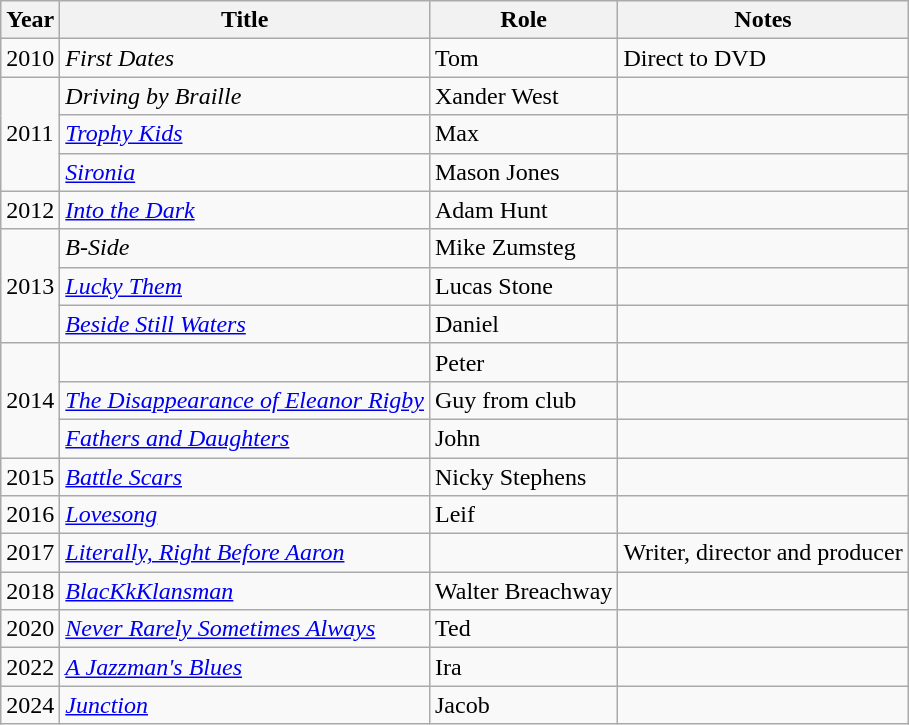<table class="wikitable sortable">
<tr>
<th>Year</th>
<th>Title</th>
<th>Role</th>
<th class="unsortable">Notes</th>
</tr>
<tr>
<td>2010</td>
<td><em>First Dates</em></td>
<td>Tom</td>
<td>Direct to DVD</td>
</tr>
<tr>
<td rowspan=3>2011</td>
<td><em>Driving by Braille</em></td>
<td>Xander West</td>
<td></td>
</tr>
<tr>
<td><em><a href='#'>Trophy Kids</a></em></td>
<td>Max</td>
<td></td>
</tr>
<tr>
<td><em><a href='#'>Sironia</a></em></td>
<td>Mason Jones</td>
<td></td>
</tr>
<tr>
<td>2012</td>
<td><em><a href='#'>Into the Dark</a></em></td>
<td>Adam Hunt</td>
<td></td>
</tr>
<tr>
<td rowspan=3>2013</td>
<td><em>B-Side</em></td>
<td>Mike Zumsteg</td>
<td></td>
</tr>
<tr>
<td><em><a href='#'>Lucky Them</a></em></td>
<td>Lucas Stone</td>
<td></td>
</tr>
<tr>
<td><em><a href='#'>Beside Still Waters</a></em></td>
<td>Daniel</td>
<td></td>
</tr>
<tr>
<td rowspan=3>2014</td>
<td><em></em></td>
<td>Peter</td>
<td></td>
</tr>
<tr>
<td data-sort-value="Disappearance of Eleanor Rigby, The"><em><a href='#'>The Disappearance of Eleanor Rigby</a></em></td>
<td>Guy from club</td>
<td></td>
</tr>
<tr>
<td><em><a href='#'>Fathers and Daughters</a></em></td>
<td>John</td>
<td></td>
</tr>
<tr>
<td>2015</td>
<td><em><a href='#'>Battle Scars</a></em></td>
<td>Nicky Stephens</td>
<td></td>
</tr>
<tr>
<td>2016</td>
<td><em><a href='#'>Lovesong</a></em></td>
<td>Leif</td>
<td></td>
</tr>
<tr>
<td>2017</td>
<td><em><a href='#'>Literally, Right Before Aaron</a></em></td>
<td></td>
<td>Writer, director and producer</td>
</tr>
<tr>
<td>2018</td>
<td><em><a href='#'>BlacKkKlansman</a></em></td>
<td>Walter Breachway</td>
<td></td>
</tr>
<tr>
<td>2020</td>
<td><em><a href='#'>Never Rarely Sometimes Always</a></em></td>
<td>Ted</td>
<td></td>
</tr>
<tr>
<td>2022</td>
<td data-sort-value="Jazzman's Blues, A"><em><a href='#'>A Jazzman's Blues</a></em></td>
<td>Ira</td>
<td></td>
</tr>
<tr>
<td>2024</td>
<td><em><a href='#'>Junction</a></em></td>
<td>Jacob</td>
<td></td>
</tr>
</table>
